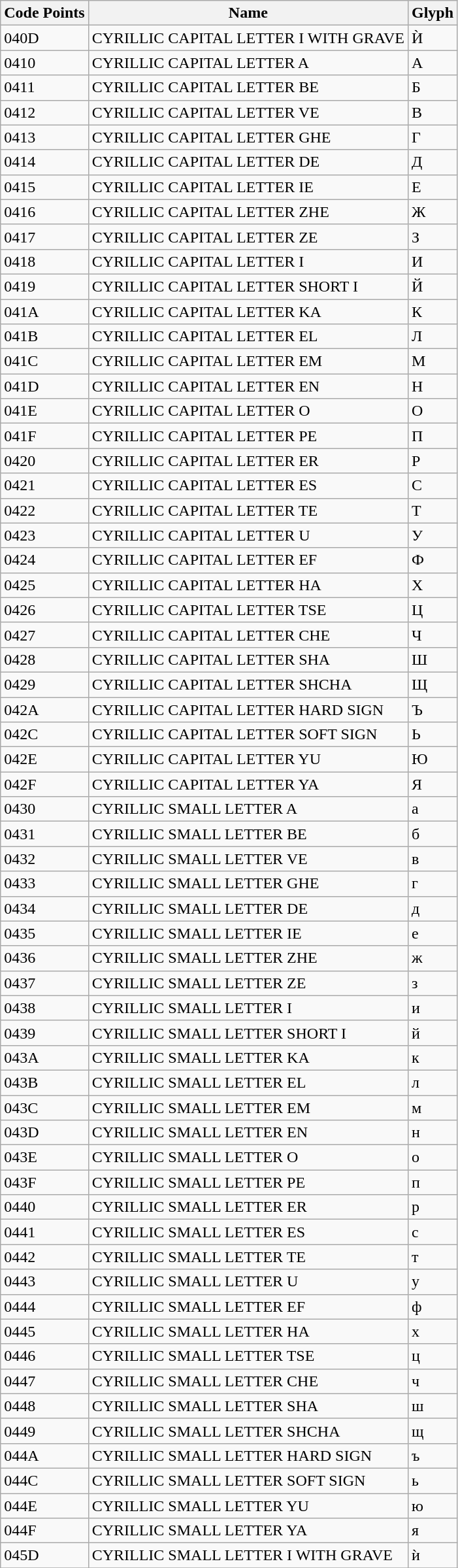<table class="wikitable zebra mw-collapsible mw-collapsed">
<tr>
<th>Code Points</th>
<th>Name</th>
<th>Glyph</th>
</tr>
<tr>
<td>040D</td>
<td>CYRILLIC CAPITAL LETTER I WITH GRAVE</td>
<td>Ѝ</td>
</tr>
<tr>
<td>0410</td>
<td>CYRILLIC CAPITAL LETTER A</td>
<td>А</td>
</tr>
<tr>
<td>0411</td>
<td>CYRILLIC CAPITAL LETTER BE</td>
<td>Б</td>
</tr>
<tr>
<td>0412</td>
<td>CYRILLIC CAPITAL LETTER VE</td>
<td>В</td>
</tr>
<tr>
<td>0413</td>
<td>CYRILLIC CAPITAL LETTER GHE</td>
<td>Г</td>
</tr>
<tr>
<td>0414</td>
<td>CYRILLIC CAPITAL LETTER DE</td>
<td>Д</td>
</tr>
<tr>
<td>0415</td>
<td>CYRILLIC CAPITAL LETTER IE</td>
<td>Е</td>
</tr>
<tr>
<td>0416</td>
<td>CYRILLIC CAPITAL LETTER ZHE</td>
<td>Ж</td>
</tr>
<tr>
<td>0417</td>
<td>CYRILLIC CAPITAL LETTER ZE</td>
<td>З</td>
</tr>
<tr>
<td>0418</td>
<td>CYRILLIC CAPITAL LETTER I</td>
<td>И</td>
</tr>
<tr>
<td>0419</td>
<td>CYRILLIC CAPITAL LETTER SHORT I</td>
<td>Й</td>
</tr>
<tr>
<td>041A</td>
<td>CYRILLIC CAPITAL LETTER KA</td>
<td>К</td>
</tr>
<tr>
<td>041B</td>
<td>CYRILLIC CAPITAL LETTER EL</td>
<td>Л</td>
</tr>
<tr>
<td>041C</td>
<td>CYRILLIC CAPITAL LETTER EM</td>
<td>М</td>
</tr>
<tr>
<td>041D</td>
<td>CYRILLIC CAPITAL LETTER EN</td>
<td>Н</td>
</tr>
<tr>
<td>041E</td>
<td>CYRILLIC CAPITAL LETTER O</td>
<td>О</td>
</tr>
<tr>
<td>041F</td>
<td>CYRILLIC CAPITAL LETTER PE</td>
<td>П</td>
</tr>
<tr>
<td>0420</td>
<td>CYRILLIC CAPITAL LETTER ER</td>
<td>Р</td>
</tr>
<tr>
<td>0421</td>
<td>CYRILLIC CAPITAL LETTER ES</td>
<td>С</td>
</tr>
<tr>
<td>0422</td>
<td>CYRILLIC CAPITAL LETTER TE</td>
<td>Т</td>
</tr>
<tr>
<td>0423</td>
<td>CYRILLIC CAPITAL LETTER U</td>
<td>У</td>
</tr>
<tr>
<td>0424</td>
<td>CYRILLIC CAPITAL LETTER EF</td>
<td>Ф</td>
</tr>
<tr>
<td>0425</td>
<td>CYRILLIC CAPITAL LETTER HA</td>
<td>Х</td>
</tr>
<tr>
<td>0426</td>
<td>CYRILLIC CAPITAL LETTER TSE</td>
<td>Ц</td>
</tr>
<tr>
<td>0427</td>
<td>CYRILLIC CAPITAL LETTER CHE</td>
<td>Ч</td>
</tr>
<tr>
<td>0428</td>
<td>CYRILLIC CAPITAL LETTER SHA</td>
<td>Ш</td>
</tr>
<tr>
<td>0429</td>
<td>CYRILLIC CAPITAL LETTER SHCHA</td>
<td>Щ</td>
</tr>
<tr>
<td>042A</td>
<td>CYRILLIC CAPITAL LETTER HARD SIGN</td>
<td>Ъ</td>
</tr>
<tr>
<td>042C</td>
<td>CYRILLIC CAPITAL LETTER SOFT SIGN</td>
<td>Ь</td>
</tr>
<tr>
<td>042E</td>
<td>CYRILLIC CAPITAL LETTER YU</td>
<td>Ю</td>
</tr>
<tr>
<td>042F</td>
<td>CYRILLIC CAPITAL LETTER YA</td>
<td>Я</td>
</tr>
<tr>
<td>0430</td>
<td>CYRILLIC SMALL LETTER A</td>
<td>а</td>
</tr>
<tr>
<td>0431</td>
<td>CYRILLIC SMALL LETTER BE</td>
<td>б</td>
</tr>
<tr>
<td>0432</td>
<td>CYRILLIC SMALL LETTER VE</td>
<td>в</td>
</tr>
<tr>
<td>0433</td>
<td>CYRILLIC SMALL LETTER GHE</td>
<td>г</td>
</tr>
<tr>
<td>0434</td>
<td>CYRILLIC SMALL LETTER DE</td>
<td>д</td>
</tr>
<tr>
<td>0435</td>
<td>CYRILLIC SMALL LETTER IE</td>
<td>е</td>
</tr>
<tr>
<td>0436</td>
<td>CYRILLIC SMALL LETTER ZHE</td>
<td>ж</td>
</tr>
<tr>
<td>0437</td>
<td>CYRILLIC SMALL LETTER ZE</td>
<td>з</td>
</tr>
<tr>
<td>0438</td>
<td>CYRILLIC SMALL LETTER I</td>
<td>и</td>
</tr>
<tr>
<td>0439</td>
<td>CYRILLIC SMALL LETTER SHORT I</td>
<td>й</td>
</tr>
<tr>
<td>043A</td>
<td>CYRILLIC SMALL LETTER KA</td>
<td>к</td>
</tr>
<tr>
<td>043B</td>
<td>CYRILLIC SMALL LETTER EL</td>
<td>л</td>
</tr>
<tr>
<td>043C</td>
<td>CYRILLIC SMALL LETTER EM</td>
<td>м</td>
</tr>
<tr>
<td>043D</td>
<td>CYRILLIC SMALL LETTER EN</td>
<td>н</td>
</tr>
<tr>
<td>043E</td>
<td>CYRILLIC SMALL LETTER O</td>
<td>о</td>
</tr>
<tr>
<td>043F</td>
<td>CYRILLIC SMALL LETTER PE</td>
<td>п</td>
</tr>
<tr>
<td>0440</td>
<td>CYRILLIC SMALL LETTER ER</td>
<td>р</td>
</tr>
<tr>
<td>0441</td>
<td>CYRILLIC SMALL LETTER ES</td>
<td>с</td>
</tr>
<tr>
<td>0442</td>
<td>CYRILLIC SMALL LETTER TE</td>
<td>т</td>
</tr>
<tr>
<td>0443</td>
<td>CYRILLIC SMALL LETTER U</td>
<td>у</td>
</tr>
<tr>
<td>0444</td>
<td>CYRILLIC SMALL LETTER EF</td>
<td>ф</td>
</tr>
<tr>
<td>0445</td>
<td>CYRILLIC SMALL LETTER HA</td>
<td>х</td>
</tr>
<tr>
<td>0446</td>
<td>CYRILLIC SMALL LETTER TSE</td>
<td>ц</td>
</tr>
<tr>
<td>0447</td>
<td>CYRILLIC SMALL LETTER CHE</td>
<td>ч</td>
</tr>
<tr>
<td>0448</td>
<td>CYRILLIC SMALL LETTER SHA</td>
<td>ш</td>
</tr>
<tr>
<td>0449</td>
<td>CYRILLIC SMALL LETTER SHCHA</td>
<td>щ</td>
</tr>
<tr>
<td>044A</td>
<td>CYRILLIC SMALL LETTER HARD SIGN</td>
<td>ъ</td>
</tr>
<tr>
<td>044C</td>
<td>CYRILLIC SMALL LETTER SOFT SIGN</td>
<td>ь</td>
</tr>
<tr>
<td>044E</td>
<td>CYRILLIC SMALL LETTER YU</td>
<td>ю</td>
</tr>
<tr>
<td>044F</td>
<td>CYRILLIC SMALL LETTER YA</td>
<td>я</td>
</tr>
<tr>
<td>045D</td>
<td>CYRILLIC SMALL LETTER I WITH GRAVE</td>
<td>ѝ</td>
</tr>
<tr>
</tr>
<tr>
</tr>
</table>
